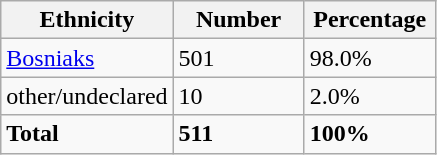<table class="wikitable">
<tr>
<th width="100px">Ethnicity</th>
<th width="80px">Number</th>
<th width="80px">Percentage</th>
</tr>
<tr>
<td><a href='#'>Bosniaks</a></td>
<td>501</td>
<td>98.0%</td>
</tr>
<tr>
<td>other/undeclared</td>
<td>10</td>
<td>2.0%</td>
</tr>
<tr>
<td><strong>Total</strong></td>
<td><strong>511</strong></td>
<td><strong>100%</strong></td>
</tr>
</table>
